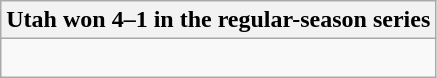<table class="wikitable collapsible collapsed">
<tr>
<th>Utah won 4–1 in the regular-season series</th>
</tr>
<tr>
<td><br>



</td>
</tr>
</table>
